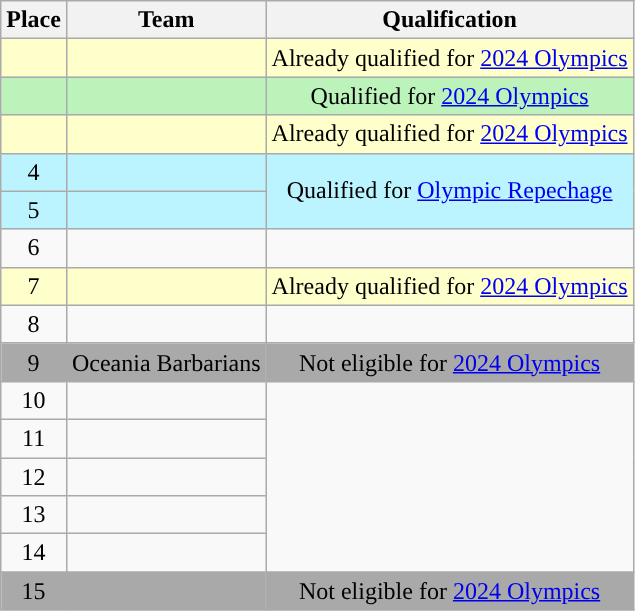<table class="wikitable" style="text-align:center; padding-bottom:0;">
<tr>
<th>Place</th>
<th>Team</th>
<th>Qualification</th>
</tr>
<tr bgcolor="#ffffcc">
<td></td>
<td align="left"></td>
<td>Already qualified for <a href='#'>2024 Olympics</a></td>
</tr>
<tr bgcolor="#bbf3bb">
<td></td>
<td align="left"></td>
<td>Qualified for <a href='#'>2024 Olympics</a></td>
</tr>
<tr bgcolor="#ffffcc">
<td></td>
<td align="left"></td>
<td>Already qualified for <a href='#'>2024 Olympics</a></td>
</tr>
<tr bgcolor="#bbf3ff">
<td>4</td>
<td align=left></td>
<td rowspan="2">Qualified for <a href='#'>Olympic Repechage</a></td>
</tr>
<tr bgcolor="#bbf3ff">
<td>5</td>
<td align=left></td>
</tr>
<tr>
<td>6</td>
<td align=left></td>
<td></td>
</tr>
<tr bgcolor="#ffffcc">
<td>7</td>
<td align=left></td>
<td>Already qualified for <a href='#'>2024 Olympics</a></td>
</tr>
<tr>
<td>8</td>
<td align=left></td>
<td></td>
</tr>
<tr bgcolor=darkgrey>
<td>9</td>
<td align=left>Oceania Barbarians</td>
<td>Not eligible for <a href='#'>2024 Olympics</a></td>
</tr>
<tr>
<td>10</td>
<td align=left></td>
<td rowspan="5"></td>
</tr>
<tr>
<td>11</td>
<td align=left></td>
</tr>
<tr>
<td>12</td>
<td align=left></td>
</tr>
<tr>
<td>13</td>
<td align=left></td>
</tr>
<tr>
<td>14</td>
<td align=left></td>
</tr>
<tr bgcolor=darkgrey>
<td>15</td>
<td align=left></td>
<td>Not eligible for <a href='#'>2024 Olympics</a></td>
</tr>
</table>
